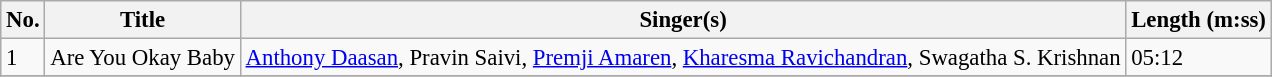<table class="wikitable" style="font-size:95%;">
<tr>
<th>No.</th>
<th>Title</th>
<th>Singer(s)</th>
<th>Length (m:ss)</th>
</tr>
<tr>
<td>1</td>
<td>Are You Okay Baby</td>
<td><a href='#'>Anthony Daasan</a>, Pravin Saivi, <a href='#'>Premji Amaren</a>, <a href='#'>Kharesma Ravichandran</a>, Swagatha S. Krishnan</td>
<td>05:12</td>
</tr>
<tr>
</tr>
</table>
